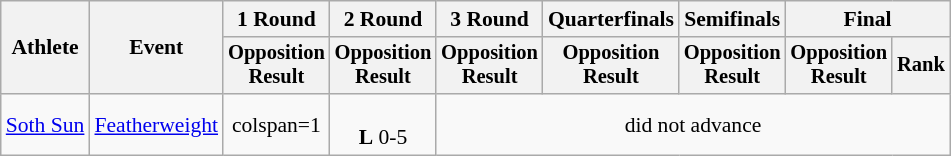<table class="wikitable" style="font-size:90%">
<tr>
<th rowspan="2">Athlete</th>
<th rowspan="2">Event</th>
<th>1 Round</th>
<th>2 Round</th>
<th>3 Round</th>
<th>Quarterfinals</th>
<th>Semifinals</th>
<th colspan="2">Final</th>
</tr>
<tr style="font-size:95%">
<th>Opposition<br>Result</th>
<th>Opposition<br>Result</th>
<th>Opposition<br>Result</th>
<th>Opposition<br>Result</th>
<th>Opposition<br>Result</th>
<th>Opposition<br>Result</th>
<th>Rank</th>
</tr>
<tr align=center>
<td align=left><a href='#'>Soth Sun</a></td>
<td align=left><a href='#'>Featherweight</a></td>
<td>colspan=1 </td>
<td><br><strong>L</strong> 0-5</td>
<td colspan=5>did not advance</td>
</tr>
</table>
